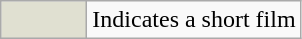<table class="wikitable">
<tr>
<td align=center style="width:50px;background-color:#E0E0D1"></td>
<td>Indicates a short film</td>
</tr>
</table>
